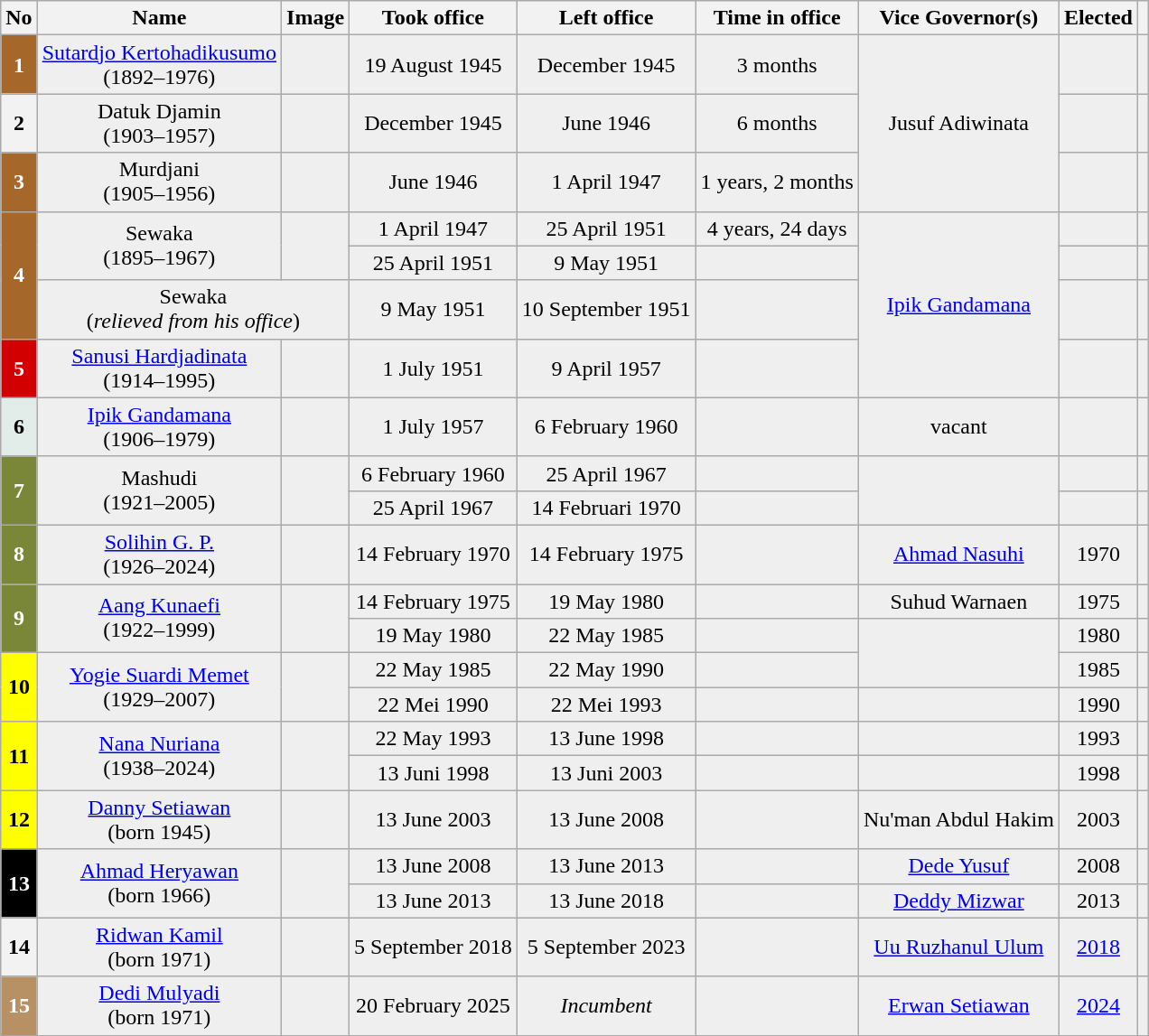<table class="wikitable" style="background:#eeee; float:center; text-align:center">
<tr>
<th>No</th>
<th>Name</th>
<th>Image</th>
<th>Took office</th>
<th>Left office</th>
<th>Time in office</th>
<th>Vice Governor(s)</th>
<th>Elected</th>
<th></th>
</tr>
<tr>
<th style="background:#A5682A;color:white"">1</th>
<td><span><a href='#'>Sutardjo Kertohadikusumo</a><br>(1892–1976)</span></td>
<td></td>
<td>19 August 1945</td>
<td>December 1945</td>
<td>3 months</td>
<td rowspan="3">Jusuf Adiwinata<br></td>
<td></td>
<td></td>
</tr>
<tr>
<th>2</th>
<td><span>Datuk Djamin<br>(1903–1957)</span></td>
<td></td>
<td>December 1945</td>
<td>June 1946</td>
<td>6 months</td>
<td></td>
<td></td>
</tr>
<tr>
<th style="background:#A5682A;color:white"">3</th>
<td><span>Murdjani<br>(1905–1956)</span></td>
<td></td>
<td>June 1946</td>
<td>1 April 1947</td>
<td>1 years, 2 months</td>
<td></td>
<td></td>
</tr>
<tr>
<th rowspan="3" style="background:#A5682A;color:white"">4</th>
<td rowspan="2"><span>Sewaka<br>(1895–1967)</span></td>
<td rowspan="2"></td>
<td>1 April 1947</td>
<td>25 April 1951</td>
<td>4 years, 24 days</td>
<td rowspan="4"><a href='#'>Ipik Gandamana</a><br></td>
<td></td>
<td></td>
</tr>
<tr>
<td>25 April 1951</td>
<td>9 May 1951</td>
<td></td>
<td></td>
<td></td>
</tr>
<tr>
<td colspan="2">Sewaka<br>(<em>relieved from his office</em>)</td>
<td>9 May 1951</td>
<td>10 September 1951</td>
<td></td>
<td></td>
<td></td>
</tr>
<tr>
<th style="background:#D20000;color:white">5</th>
<td><span><a href='#'>Sanusi Hardjadinata</a><br>(1914–1995)</span></td>
<td></td>
<td>1 July 1951</td>
<td>9 April 1957</td>
<td></td>
<td></td>
<td></td>
</tr>
<tr>
<th style="background:#e2ece8;color:black"">6</th>
<td><span><a href='#'>Ipik Gandamana</a><br>(1906–1979)</span></td>
<td></td>
<td>1 July 1957</td>
<td>6 February 1960</td>
<td></td>
<td>vacant</td>
<td></td>
<td></td>
</tr>
<tr>
<th style="background:#7B8738;color:white" rowspan="2">7</th>
<td rowspan="2"><span>Mashudi<br>(1921–2005)</span></td>
<td rowspan="2"></td>
<td>6 February 1960</td>
<td>25 April 1967</td>
<td></td>
<td rowspan="2"></td>
<td></td>
<td></td>
</tr>
<tr>
<td>25 April 1967</td>
<td>14 Februari 1970</td>
<td></td>
<td></td>
<td></td>
</tr>
<tr>
<th style="background:#7B8738;color:white">8</th>
<td><span><a href='#'>Solihin G. P.</a><br>(1926–2024)</span></td>
<td></td>
<td>14 February 1970</td>
<td>14 February 1975</td>
<td></td>
<td><a href='#'>Ahmad Nasuhi</a><br></td>
<td>1970</td>
<td></td>
</tr>
<tr>
<th style="background:#7B8738;color:white" rowspan="2">9</th>
<td rowspan="2"><span><a href='#'>Aang Kunaefi</a><br>(1922–1999)</span></td>
<td rowspan="2"></td>
<td>14 February 1975</td>
<td>19 May 1980</td>
<td></td>
<td>Suhud Warnaen<br></td>
<td>1975</td>
<td></td>
</tr>
<tr>
<td>19 May 1980</td>
<td>22 May 1985</td>
<td></td>
<td rowspan="2"></td>
<td>1980</td>
<td></td>
</tr>
<tr>
<th style="background:#FFFF00;color:black" rowspan="2">10</th>
<td rowspan="2"><span><a href='#'>Yogie Suardi Memet</a><br>(1929–2007)</span></td>
<td rowspan="2"></td>
<td>22 May 1985</td>
<td>22 May 1990</td>
<td></td>
<td>1985</td>
<td></td>
</tr>
<tr>
<td>22 Mei 1990</td>
<td>22 Mei 1993</td>
<td></td>
<td></td>
<td>1990</td>
<td></td>
</tr>
<tr>
<th style="background:#FFFF00;color:black" rowspan="2">11</th>
<td rowspan="2"><span><a href='#'>Nana Nuriana</a><br>(1938–2024)</span></td>
<td rowspan="2"></td>
<td>22 May 1993</td>
<td>13 June 1998</td>
<td></td>
<td></td>
<td>1993</td>
<td></td>
</tr>
<tr>
<td>13 Juni 1998</td>
<td>13 Juni 2003</td>
<td></td>
<td></td>
<td>1998</td>
<td></td>
</tr>
<tr>
<th style="background:#FFFF00;color:black">12</th>
<td><span><a href='#'>Danny Setiawan</a><br>(born 1945)</span></td>
<td></td>
<td>13 June 2003</td>
<td>13 June 2008</td>
<td></td>
<td>Nu'man Abdul Hakim<br></td>
<td>2003</td>
<td></td>
</tr>
<tr>
<th style="background:#000000;color:white" rowspan="2">13</th>
<td rowspan="2"><span><a href='#'>Ahmad Heryawan</a><br>(born 1966)</span></td>
<td rowspan="2"></td>
<td>13 June 2008</td>
<td>13 June 2013</td>
<td></td>
<td><a href='#'>Dede Yusuf</a><br></td>
<td>2008</td>
<td></td>
</tr>
<tr>
<td>13 June 2013</td>
<td>13 June 2018</td>
<td></td>
<td><a href='#'>Deddy Mizwar</a><br></td>
<td>2013</td>
<td></td>
</tr>
<tr>
<th>14</th>
<td><span><a href='#'>Ridwan Kamil</a><br>(born 1971)</span></td>
<td></td>
<td>5 September 2018</td>
<td>5 September 2023</td>
<td></td>
<td><a href='#'>Uu Ruzhanul Ulum</a><br></td>
<td><a href='#'>2018</a></td>
<td></td>
</tr>
<tr>
<th style="background:#B79164;color:white">15</th>
<td><span><a href='#'>Dedi Mulyadi</a><br>(born 1971)</span></td>
<td></td>
<td>20 February 2025</td>
<td><em>Incumbent</em></td>
<td></td>
<td><a href='#'>Erwan Setiawan</a><br></td>
<td><a href='#'>2024</a></td>
<td></td>
</tr>
<tr>
</tr>
</table>
